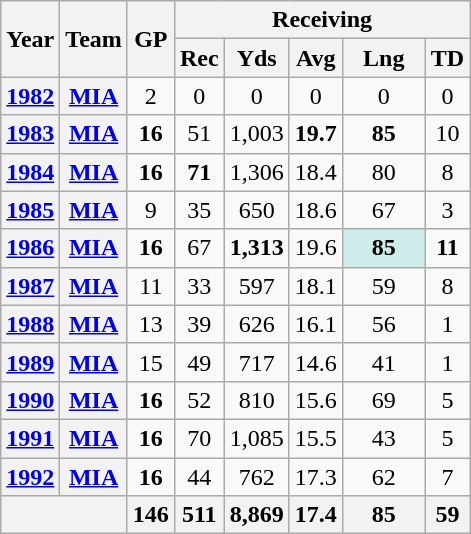<table class="wikitable" style="text-align:center;">
<tr>
<th rowspan="2">Year</th>
<th rowspan="2">Team</th>
<th rowspan="2">GP</th>
<th colspan="5">Receiving</th>
</tr>
<tr>
<th>Rec</th>
<th>Yds</th>
<th>Avg</th>
<th>Lng</th>
<th>TD</th>
</tr>
<tr>
<th><a href='#'>1982</a></th>
<th><a href='#'>MIA</a></th>
<td>2</td>
<td>0</td>
<td>0</td>
<td>0</td>
<td>0</td>
<td>0</td>
</tr>
<tr>
<th><a href='#'>1983</a></th>
<th><a href='#'>MIA</a></th>
<td><strong> 16 </strong></td>
<td>51</td>
<td>1,003</td>
<td><strong> 19.7 </strong></td>
<td><strong> 85 </strong></td>
<td>10</td>
</tr>
<tr>
<th><a href='#'>1984</a></th>
<th><a href='#'>MIA</a></th>
<td><strong> 16 </strong></td>
<td><strong> 71 </strong></td>
<td>1,306</td>
<td>18.4</td>
<td>80</td>
<td>8</td>
</tr>
<tr>
<th><a href='#'>1985</a></th>
<th><a href='#'>MIA</a></th>
<td>9</td>
<td>35</td>
<td>650</td>
<td>18.6</td>
<td>67</td>
<td>3</td>
</tr>
<tr>
<th><a href='#'>1986</a></th>
<th><a href='#'>MIA</a></th>
<td><strong> 16 </strong></td>
<td>67</td>
<td><strong> 1,313 </strong></td>
<td>19.6</td>
<td style="background:#cfecec; width:3em;"><strong> 85 </strong></td>
<td><strong>11 </strong></td>
</tr>
<tr>
<th><a href='#'>1987</a></th>
<th><a href='#'>MIA</a></th>
<td>11</td>
<td>33</td>
<td>597</td>
<td>18.1</td>
<td>59</td>
<td>8</td>
</tr>
<tr>
<th><a href='#'>1988</a></th>
<th><a href='#'>MIA</a></th>
<td>13</td>
<td>39</td>
<td>626</td>
<td>16.1</td>
<td>56</td>
<td>1</td>
</tr>
<tr>
<th><a href='#'>1989</a></th>
<th><a href='#'>MIA</a></th>
<td>15</td>
<td>49</td>
<td>717</td>
<td>14.6</td>
<td>41</td>
<td>1</td>
</tr>
<tr>
<th><a href='#'>1990</a></th>
<th><a href='#'>MIA</a></th>
<td><strong> 16 </strong></td>
<td>52</td>
<td>810</td>
<td>15.6</td>
<td>69</td>
<td>5</td>
</tr>
<tr>
<th><a href='#'>1991</a></th>
<th><a href='#'>MIA</a></th>
<td><strong> 16 </strong></td>
<td>70</td>
<td>1,085</td>
<td>15.5</td>
<td>43</td>
<td>5</td>
</tr>
<tr>
<th><a href='#'>1992</a></th>
<th><a href='#'>MIA</a></th>
<td><strong> 16 </strong></td>
<td>44</td>
<td>762</td>
<td>17.3</td>
<td>62</td>
<td>7</td>
</tr>
<tr>
<th colspan="2"></th>
<th>146</th>
<th>511</th>
<th>8,869</th>
<th>17.4</th>
<th>85</th>
<th>59</th>
</tr>
</table>
